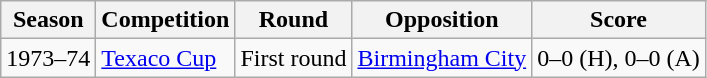<table class="wikitable">
<tr>
<th>Season</th>
<th>Competition</th>
<th>Round</th>
<th>Opposition</th>
<th>Score</th>
</tr>
<tr>
<td rowspan="1">1973–74</td>
<td rowspan="1"><a href='#'>Texaco Cup</a></td>
<td>First round</td>
<td> <a href='#'>Birmingham City</a></td>
<td>0–0 (H), 0–0 (A)</td>
</tr>
</table>
